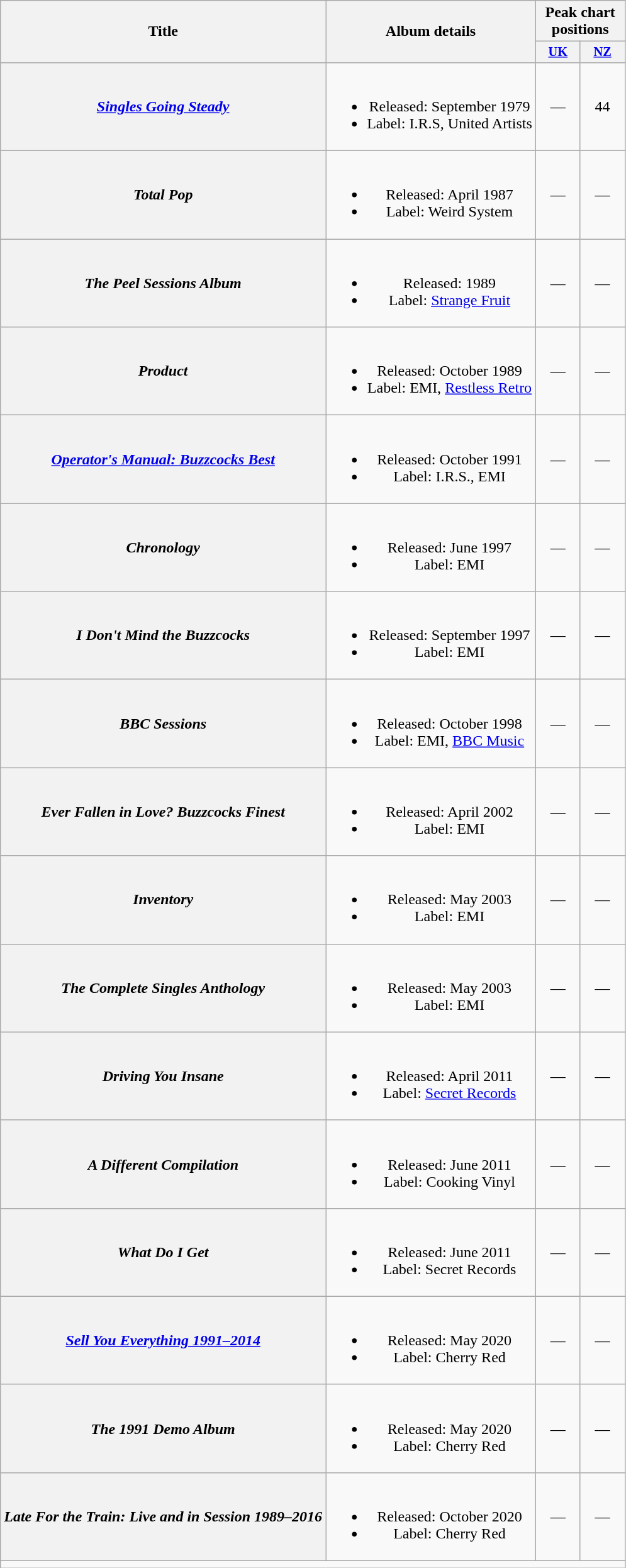<table class="wikitable plainrowheaders" style="text-align:center;">
<tr>
<th rowspan="2">Title</th>
<th rowspan="2">Album details</th>
<th colspan="2">Peak chart positions</th>
</tr>
<tr>
<th style="width:3em;font-size:85%"><a href='#'>UK</a><br></th>
<th style="width:3em;font-size:85%"><a href='#'>NZ</a><br></th>
</tr>
<tr>
<th scope="row"><em><a href='#'>Singles Going Steady</a></em></th>
<td><br><ul><li>Released: September 1979</li><li>Label: I.R.S, United Artists</li></ul></td>
<td>—</td>
<td>44</td>
</tr>
<tr>
<th scope="row"><em>Total Pop</em></th>
<td><br><ul><li>Released: April 1987</li><li>Label: Weird System</li></ul></td>
<td>—</td>
<td>—</td>
</tr>
<tr>
<th scope="row"><em>The Peel Sessions Album</em></th>
<td><br><ul><li>Released: 1989</li><li>Label: <a href='#'>Strange Fruit</a></li></ul></td>
<td>—</td>
<td>—</td>
</tr>
<tr>
<th scope="row"><em>Product</em></th>
<td><br><ul><li>Released: October 1989</li><li>Label: EMI, <a href='#'>Restless Retro</a></li></ul></td>
<td>—</td>
<td>—</td>
</tr>
<tr>
<th scope="row"><em><a href='#'>Operator's Manual: Buzzcocks Best</a></em></th>
<td><br><ul><li>Released: October 1991</li><li>Label: I.R.S., EMI</li></ul></td>
<td>—</td>
<td>—</td>
</tr>
<tr>
<th scope="row"><em>Chronology</em></th>
<td><br><ul><li>Released: June 1997</li><li>Label: EMI</li></ul></td>
<td>—</td>
<td>—</td>
</tr>
<tr>
<th scope="row"><em>I Don't Mind the Buzzcocks</em></th>
<td><br><ul><li>Released: September 1997</li><li>Label: EMI</li></ul></td>
<td>—</td>
<td>—</td>
</tr>
<tr>
<th scope="row"><em>BBC Sessions</em></th>
<td><br><ul><li>Released: October 1998</li><li>Label: EMI, <a href='#'>BBC Music</a></li></ul></td>
<td>—</td>
<td>—</td>
</tr>
<tr>
<th scope="row"><em>Ever Fallen in Love? Buzzcocks Finest</em></th>
<td><br><ul><li>Released: April 2002</li><li>Label: EMI</li></ul></td>
<td>—</td>
<td>—</td>
</tr>
<tr>
<th scope="row"><em>Inventory</em></th>
<td><br><ul><li>Released: May 2003</li><li>Label: EMI</li></ul></td>
<td>—</td>
<td>—</td>
</tr>
<tr>
<th scope="row"><em>The Complete Singles Anthology</em></th>
<td><br><ul><li>Released: May 2003</li><li>Label: EMI</li></ul></td>
<td>—</td>
<td>—</td>
</tr>
<tr>
<th scope="row"><em>Driving You Insane</em></th>
<td><br><ul><li>Released: April 2011</li><li>Label: <a href='#'>Secret Records</a></li></ul></td>
<td>—</td>
<td>—</td>
</tr>
<tr>
<th scope="row"><em>A Different Compilation</em></th>
<td><br><ul><li>Released: June 2011</li><li>Label: Cooking Vinyl</li></ul></td>
<td>—</td>
<td>—</td>
</tr>
<tr>
<th scope="row"><em>What Do I Get</em></th>
<td><br><ul><li>Released: June 2011</li><li>Label: Secret Records</li></ul></td>
<td>—</td>
<td>—</td>
</tr>
<tr>
<th scope="row"><em><a href='#'>Sell You Everything 1991–2014</a></em></th>
<td><br><ul><li>Released: May 2020</li><li>Label: Cherry Red</li></ul></td>
<td>—</td>
<td>—</td>
</tr>
<tr>
<th scope="row"><em>The 1991 Demo Album</em></th>
<td><br><ul><li>Released: May 2020</li><li>Label: Cherry Red</li></ul></td>
<td>—</td>
<td>—</td>
</tr>
<tr>
<th scope="row"><em>Late For the Train: Live and in Session 1989–2016</em></th>
<td><br><ul><li>Released: October 2020</li><li>Label: Cherry Red</li></ul></td>
<td>—</td>
<td>—</td>
</tr>
<tr>
<td colspan="4"></td>
</tr>
</table>
